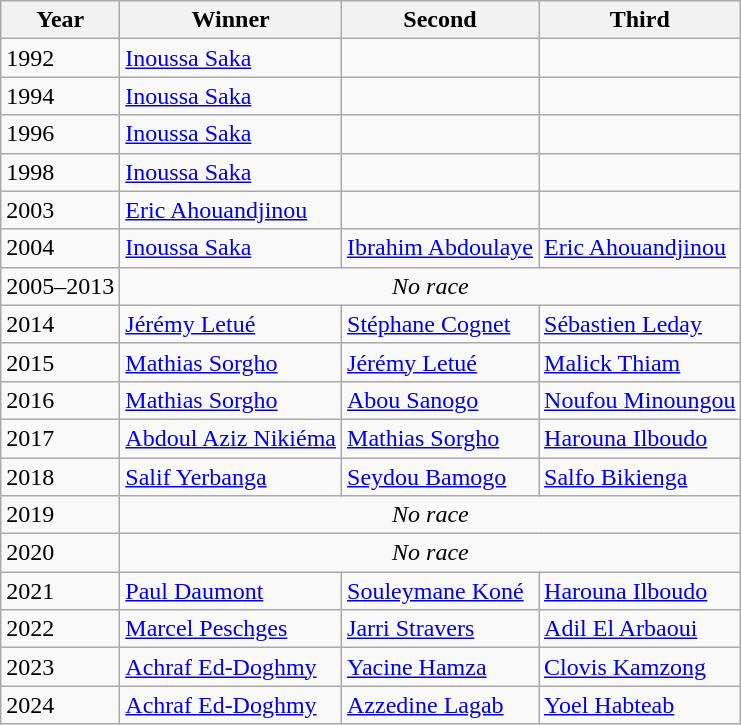<table class=wikitable>
<tr>
<th>Year</th>
<th>Winner</th>
<th>Second</th>
<th>Third</th>
</tr>
<tr>
<td>1992</td>
<td> <a href='#'>Inoussa Saka</a></td>
<td></td>
<td></td>
</tr>
<tr>
<td>1994</td>
<td> <a href='#'>Inoussa Saka</a></td>
<td></td>
<td></td>
</tr>
<tr>
<td>1996</td>
<td> <a href='#'>Inoussa Saka</a></td>
<td></td>
<td></td>
</tr>
<tr>
<td>1998</td>
<td> <a href='#'>Inoussa Saka</a></td>
<td></td>
<td></td>
</tr>
<tr>
<td>2003</td>
<td> <a href='#'>Eric Ahouandjinou</a></td>
<td></td>
<td></td>
</tr>
<tr>
<td>2004</td>
<td> <a href='#'>Inoussa Saka</a></td>
<td> <a href='#'>Ibrahim Abdoulaye</a></td>
<td> <a href='#'>Eric Ahouandjinou</a></td>
</tr>
<tr>
<td>2005–2013</td>
<td colspan=3 align=center><em>No race</em></td>
</tr>
<tr>
<td>2014</td>
<td> <a href='#'>Jérémy Letué</a></td>
<td> <a href='#'>Stéphane Cognet</a></td>
<td> <a href='#'>Sébastien Leday</a></td>
</tr>
<tr>
<td>2015</td>
<td> <a href='#'>Mathias Sorgho</a></td>
<td> <a href='#'>Jérémy Letué</a></td>
<td> <a href='#'>Malick Thiam</a></td>
</tr>
<tr>
<td>2016</td>
<td> <a href='#'>Mathias Sorgho</a></td>
<td> <a href='#'>Abou Sanogo</a></td>
<td> <a href='#'>Noufou Minoungou</a></td>
</tr>
<tr>
<td>2017</td>
<td> <a href='#'>Abdoul Aziz Nikiéma</a></td>
<td> <a href='#'>Mathias Sorgho</a></td>
<td> <a href='#'>Harouna Ilboudo</a></td>
</tr>
<tr>
<td>2018</td>
<td> <a href='#'>Salif Yerbanga</a></td>
<td> <a href='#'>Seydou Bamogo</a></td>
<td> <a href='#'>Salfo Bikienga</a></td>
</tr>
<tr>
<td>2019</td>
<td colspan=3 align=center><em>No race</em></td>
</tr>
<tr>
<td>2020</td>
<td colspan=3 align=center><em>No race</em></td>
</tr>
<tr>
<td>2021</td>
<td> <a href='#'>Paul Daumont</a></td>
<td> <a href='#'>Souleymane Koné</a></td>
<td> <a href='#'>Harouna Ilboudo</a></td>
</tr>
<tr>
<td>2022</td>
<td> <a href='#'>Marcel Peschges</a></td>
<td> <a href='#'>Jarri Stravers</a></td>
<td> <a href='#'>Adil El Arbaoui</a></td>
</tr>
<tr>
<td>2023</td>
<td> <a href='#'>Achraf Ed-Doghmy</a></td>
<td> <a href='#'>Yacine Hamza</a></td>
<td> <a href='#'>Clovis Kamzong</a></td>
</tr>
<tr>
<td>2024</td>
<td> <a href='#'>Achraf Ed-Doghmy</a></td>
<td> <a href='#'>Azzedine Lagab</a></td>
<td> <a href='#'>Yoel Habteab</a></td>
</tr>
</table>
